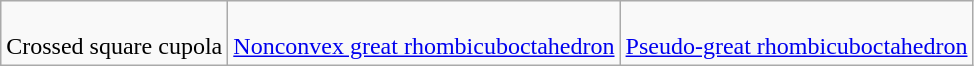<table class="wikitable" style="vertical-align:top;text-align:center">
<tr valign=top>
<td><br>Crossed square cupola</td>
<td><br><a href='#'>Nonconvex great rhombicuboctahedron</a></td>
<td><br><a href='#'>Pseudo-great rhombicuboctahedron</a></td>
</tr>
</table>
